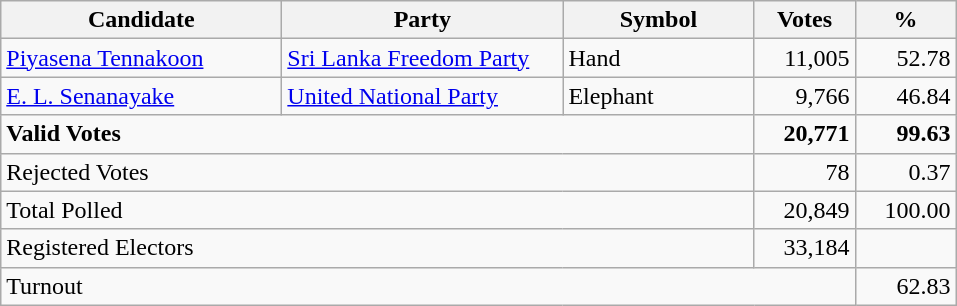<table class="wikitable" border="1" style="text-align:right;">
<tr>
<th align=left width="180">Candidate</th>
<th align=left width="180">Party</th>
<th align=left width="120">Symbol</th>
<th align=left width="60">Votes</th>
<th align=left width="60">%</th>
</tr>
<tr>
<td align=left><a href='#'>Piyasena Tennakoon</a></td>
<td align=left><a href='#'>Sri Lanka Freedom Party</a></td>
<td align=left>Hand</td>
<td align=right>11,005</td>
<td align=right>52.78</td>
</tr>
<tr>
<td align=left><a href='#'>E. L. Senanayake</a></td>
<td align=left><a href='#'>United National Party</a></td>
<td align=left>Elephant</td>
<td align=right>9,766</td>
<td align=right>46.84</td>
</tr>
<tr>
<td align=left colspan=3><strong>Valid Votes</strong></td>
<td align=right><strong>20,771</strong></td>
<td align=right><strong>99.63</strong></td>
</tr>
<tr>
<td align=left colspan=3>Rejected Votes</td>
<td align=right>78</td>
<td align=right>0.37</td>
</tr>
<tr>
<td align=left colspan=3>Total Polled</td>
<td align=right>20,849</td>
<td align=right>100.00</td>
</tr>
<tr>
<td align=left colspan=3>Registered Electors</td>
<td align=right>33,184</td>
<td></td>
</tr>
<tr>
<td align=left colspan=4>Turnout</td>
<td align=right>62.83</td>
</tr>
</table>
